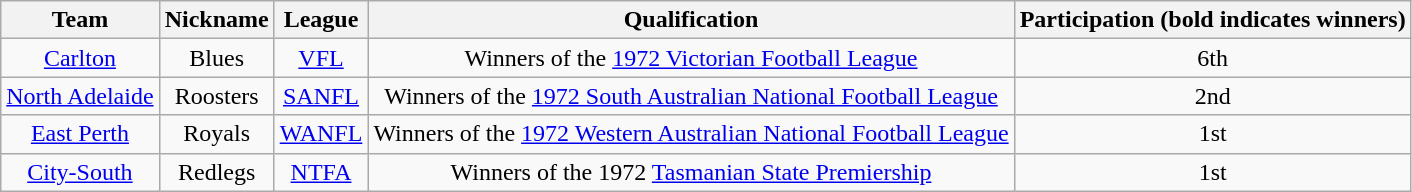<table class="wikitable" style="text-align:center">
<tr>
<th>Team</th>
<th>Nickname</th>
<th>League</th>
<th>Qualification</th>
<th>Participation (bold indicates winners)</th>
</tr>
<tr>
<td><a href='#'>Carlton</a></td>
<td>Blues</td>
<td><a href='#'>VFL</a></td>
<td>Winners of the <a href='#'>1972 Victorian Football League</a></td>
<td>6th </td>
</tr>
<tr>
<td><a href='#'>North Adelaide</a></td>
<td>Roosters</td>
<td><a href='#'>SANFL</a></td>
<td>Winners of the <a href='#'>1972 South Australian National Football League</a></td>
<td>2nd </td>
</tr>
<tr>
<td><a href='#'>East Perth</a></td>
<td>Royals</td>
<td><a href='#'>WANFL</a></td>
<td>Winners of the <a href='#'>1972 Western Australian National Football League</a></td>
<td>1st</td>
</tr>
<tr>
<td><a href='#'>City-South</a></td>
<td>Redlegs</td>
<td><a href='#'>NTFA</a></td>
<td>Winners of the 1972 <a href='#'>Tasmanian State Premiership</a></td>
<td>1st</td>
</tr>
</table>
